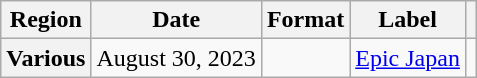<table class="wikitable plainrowheaders">
<tr>
<th scope="col">Region</th>
<th scope="col">Date</th>
<th scope="col">Format</th>
<th scope="col">Label</th>
<th scope="col"></th>
</tr>
<tr>
<th scope="row">Various</th>
<td>August 30, 2023</td>
<td></td>
<td><a href='#'>Epic Japan</a></td>
<td style="text-align:center"></td>
</tr>
</table>
